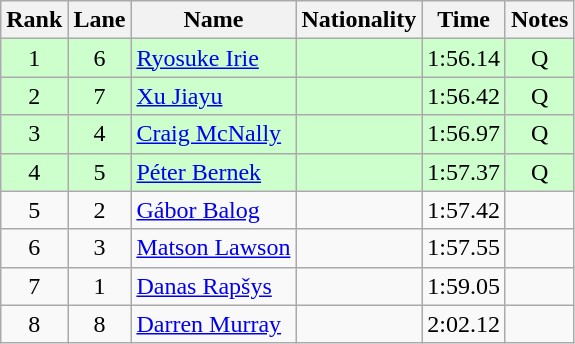<table class="wikitable sortable" style="text-align:center">
<tr>
<th>Rank</th>
<th>Lane</th>
<th>Name</th>
<th>Nationality</th>
<th>Time</th>
<th>Notes</th>
</tr>
<tr bgcolor=ccffcc>
<td>1</td>
<td>6</td>
<td align=left><a href='#'>Ryosuke Irie</a></td>
<td align=left></td>
<td>1:56.14</td>
<td>Q</td>
</tr>
<tr bgcolor=ccffcc>
<td>2</td>
<td>7</td>
<td align=left><a href='#'>Xu Jiayu</a></td>
<td align=left></td>
<td>1:56.42</td>
<td>Q</td>
</tr>
<tr bgcolor=ccffcc>
<td>3</td>
<td>4</td>
<td align=left><a href='#'>Craig McNally</a></td>
<td align=left></td>
<td>1:56.97</td>
<td>Q</td>
</tr>
<tr bgcolor=ccffcc>
<td>4</td>
<td>5</td>
<td align=left><a href='#'>Péter Bernek</a></td>
<td align=left></td>
<td>1:57.37</td>
<td>Q</td>
</tr>
<tr>
<td>5</td>
<td>2</td>
<td align=left><a href='#'>Gábor Balog</a></td>
<td align=left></td>
<td>1:57.42</td>
<td></td>
</tr>
<tr>
<td>6</td>
<td>3</td>
<td align=left><a href='#'>Matson Lawson</a></td>
<td align=left></td>
<td>1:57.55</td>
<td></td>
</tr>
<tr>
<td>7</td>
<td>1</td>
<td align=left><a href='#'>Danas Rapšys</a></td>
<td align=left></td>
<td>1:59.05</td>
<td></td>
</tr>
<tr>
<td>8</td>
<td>8</td>
<td align=left><a href='#'>Darren Murray</a></td>
<td align=left></td>
<td>2:02.12</td>
<td></td>
</tr>
</table>
